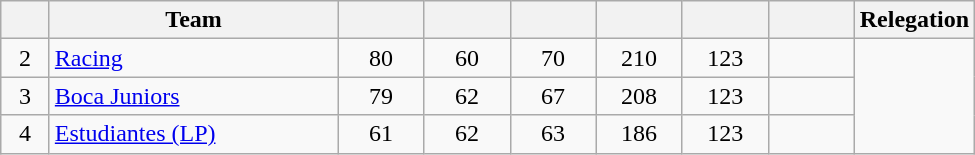<table class="wikitable sortable" style="text-align: center;">
<tr>
<th width=25></th>
<th width=185>Team</th>
<th width=50></th>
<th width=50></th>
<th width=50></th>
<th width=50></th>
<th width=50></th>
<th width=50></th>
<th>Relegation</th>
</tr>
<tr>
<td>2</td>
<td align="left"><a href='#'>Racing</a></td>
<td>80</td>
<td>60</td>
<td>70</td>
<td>210</td>
<td>123</td>
<td><strong></strong></td>
</tr>
<tr>
<td>3</td>
<td align="left"><a href='#'>Boca Juniors</a></td>
<td>79</td>
<td>62</td>
<td>67</td>
<td>208</td>
<td>123</td>
<td><strong></strong></td>
</tr>
<tr>
<td>4</td>
<td align="left"><a href='#'>Estudiantes (LP)</a></td>
<td>61</td>
<td>62</td>
<td>63</td>
<td>186</td>
<td>123</td>
<td><strong></strong></td>
</tr>
</table>
